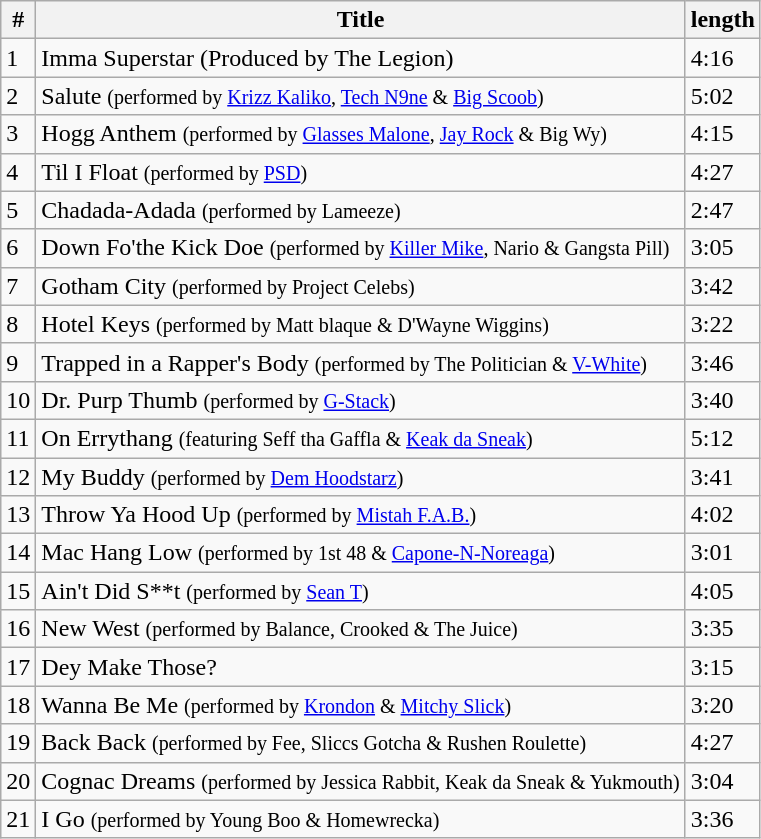<table class="wikitable">
<tr>
<th>#</th>
<th>Title</th>
<th>length</th>
</tr>
<tr>
<td>1</td>
<td>Imma Superstar (Produced by The Legion)</td>
<td>4:16</td>
</tr>
<tr>
<td>2</td>
<td>Salute <small>(performed by <a href='#'>Krizz Kaliko</a>, <a href='#'>Tech N9ne</a> & <a href='#'>Big Scoob</a>)</small></td>
<td>5:02</td>
</tr>
<tr>
<td>3</td>
<td>Hogg Anthem <small>(performed by <a href='#'>Glasses Malone</a>, <a href='#'>Jay Rock</a> & Big Wy)</small></td>
<td>4:15</td>
</tr>
<tr>
<td>4</td>
<td>Til I Float <small>(performed by <a href='#'>PSD</a>)</small></td>
<td>4:27</td>
</tr>
<tr>
<td>5</td>
<td>Chadada-Adada <small>(performed by Lameeze)</small></td>
<td>2:47</td>
</tr>
<tr>
<td>6</td>
<td>Down Fo'the Kick Doe <small>(performed by <a href='#'>Killer Mike</a>, Nario & Gangsta Pill)</small></td>
<td>3:05</td>
</tr>
<tr>
<td>7</td>
<td>Gotham City <small>(performed by Project Celebs)</small></td>
<td>3:42</td>
</tr>
<tr>
<td>8</td>
<td>Hotel Keys <small>(performed by Matt blaque & D'Wayne Wiggins)</small></td>
<td>3:22</td>
</tr>
<tr>
<td>9</td>
<td>Trapped in a Rapper's Body <small>(performed by The Politician & <a href='#'>V-White</a>)</small></td>
<td>3:46</td>
</tr>
<tr>
<td>10</td>
<td>Dr. Purp Thumb <small>(performed by <a href='#'>G-Stack</a>)</small></td>
<td>3:40</td>
</tr>
<tr>
<td>11</td>
<td>On Errythang <small>(featuring Seff tha Gaffla & <a href='#'>Keak da Sneak</a>)</small></td>
<td>5:12</td>
</tr>
<tr>
<td>12</td>
<td>My Buddy <small>(performed by <a href='#'>Dem Hoodstarz</a>)</small></td>
<td>3:41</td>
</tr>
<tr>
<td>13</td>
<td>Throw Ya Hood Up <small>(performed by <a href='#'>Mistah F.A.B.</a>)</small></td>
<td>4:02</td>
</tr>
<tr>
<td>14</td>
<td>Mac Hang Low <small>(performed by 1st 48 & <a href='#'>Capone-N-Noreaga</a>)</small></td>
<td>3:01</td>
</tr>
<tr>
<td>15</td>
<td>Ain't Did S**t <small>(performed by <a href='#'>Sean T</a>)</small></td>
<td>4:05</td>
</tr>
<tr>
<td>16</td>
<td>New West <small>(performed by Balance, Crooked & The Juice)</small></td>
<td>3:35</td>
</tr>
<tr>
<td>17</td>
<td>Dey Make Those?</td>
<td>3:15</td>
</tr>
<tr>
<td>18</td>
<td>Wanna Be Me <small>(performed by <a href='#'>Krondon</a> & <a href='#'>Mitchy Slick</a>)</small></td>
<td>3:20</td>
</tr>
<tr>
<td>19</td>
<td>Back Back <small>(performed by Fee, Sliccs Gotcha & Rushen Roulette)</small></td>
<td>4:27</td>
</tr>
<tr>
<td>20</td>
<td>Cognac Dreams <small>(performed by Jessica Rabbit, Keak da Sneak & Yukmouth)</small></td>
<td>3:04</td>
</tr>
<tr>
<td>21</td>
<td>I Go <small>(performed by Young Boo & Homewrecka)</small></td>
<td>3:36</td>
</tr>
</table>
